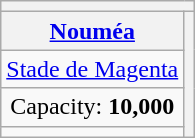<table class="wikitable" style="text-align:center;">
<tr>
<th colspan=2></th>
</tr>
<tr>
<th><strong><a href='#'>Nouméa</a></strong></th>
<th rowspan="4" text-align="center"></th>
</tr>
<tr>
<td><a href='#'>Stade de Magenta</a></td>
</tr>
<tr>
<td>Capacity: <strong>10,000</strong></td>
</tr>
<tr>
<td></td>
</tr>
</table>
